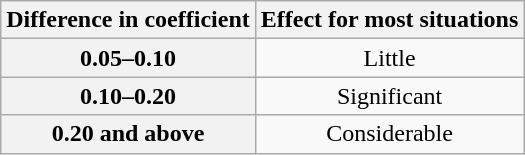<table class="wikitable" style="text-align:center">
<tr>
<th scope="col">Difference in coefficient</th>
<th scope="col">Effect for most situations</th>
</tr>
<tr>
<th scope="row">0.05–0.10</th>
<td>Little</td>
</tr>
<tr>
<th scope="row">0.10–0.20</th>
<td>Significant</td>
</tr>
<tr>
<th scope="row">0.20 and above</th>
<td>Considerable</td>
</tr>
</table>
